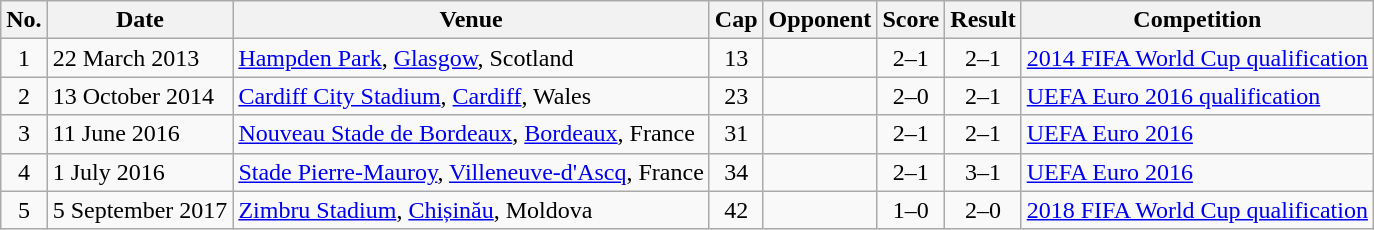<table class="wikitable sortable">
<tr>
<th scope="col">No.</th>
<th scope="col" data-sort-type="date">Date</th>
<th scope="col">Venue</th>
<th scope="col">Cap</th>
<th scope="col">Opponent</th>
<th scope="col">Score</th>
<th scope="col">Result</th>
<th scope="col">Competition</th>
</tr>
<tr>
<td style="text-align:center">1</td>
<td>22 March 2013</td>
<td><a href='#'>Hampden Park</a>, <a href='#'>Glasgow</a>, Scotland</td>
<td style="text-align:center">13</td>
<td></td>
<td style="text-align:center">2–1</td>
<td style="text-align:center">2–1</td>
<td><a href='#'>2014 FIFA World Cup qualification</a></td>
</tr>
<tr>
<td style="text-align:center">2</td>
<td>13 October 2014</td>
<td><a href='#'>Cardiff City Stadium</a>, <a href='#'>Cardiff</a>, Wales</td>
<td style="text-align:center">23</td>
<td></td>
<td style="text-align:center">2–0</td>
<td style="text-align:center">2–1</td>
<td><a href='#'>UEFA Euro 2016 qualification</a></td>
</tr>
<tr>
<td style="text-align:center">3</td>
<td>11 June 2016</td>
<td><a href='#'>Nouveau Stade de Bordeaux</a>, <a href='#'>Bordeaux</a>, France</td>
<td style="text-align:center">31</td>
<td></td>
<td style="text-align:center">2–1</td>
<td style="text-align:center">2–1</td>
<td><a href='#'>UEFA Euro 2016</a></td>
</tr>
<tr>
<td style="text-align:center">4</td>
<td>1 July 2016</td>
<td><a href='#'>Stade Pierre-Mauroy</a>, <a href='#'>Villeneuve-d'Ascq</a>, France</td>
<td style="text-align:center">34</td>
<td></td>
<td style="text-align:center">2–1</td>
<td style="text-align:center">3–1</td>
<td><a href='#'>UEFA Euro 2016</a></td>
</tr>
<tr>
<td style="text-align:center">5</td>
<td>5 September 2017</td>
<td><a href='#'>Zimbru Stadium</a>, <a href='#'>Chișinău</a>, Moldova</td>
<td style="text-align:center">42</td>
<td></td>
<td style="text-align:center">1–0</td>
<td style="text-align:center">2–0</td>
<td><a href='#'>2018 FIFA World Cup qualification</a></td>
</tr>
</table>
